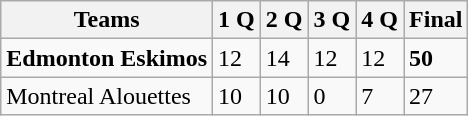<table class="wikitable">
<tr>
<th>Teams</th>
<th>1 Q</th>
<th>2 Q</th>
<th>3 Q</th>
<th>4 Q</th>
<th>Final</th>
</tr>
<tr>
<td><strong>Edmonton Eskimos</strong></td>
<td>12</td>
<td>14</td>
<td>12</td>
<td>12</td>
<td><strong>50</strong></td>
</tr>
<tr>
<td>Montreal Alouettes</td>
<td>10</td>
<td>10</td>
<td>0</td>
<td>7</td>
<td>27</td>
</tr>
</table>
